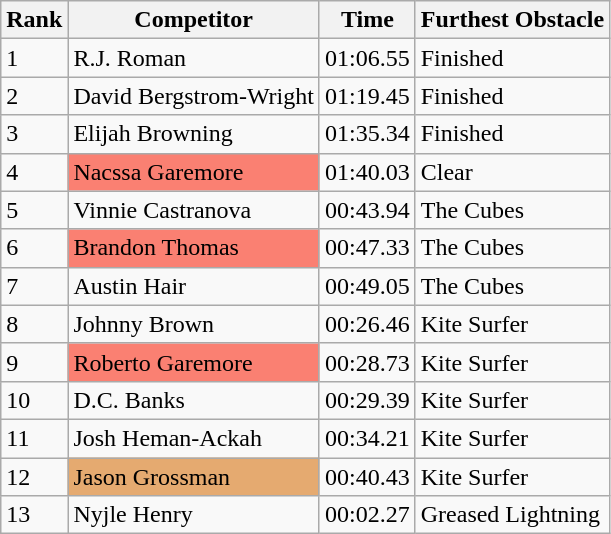<table class="wikitable sortable mw-collapsible">
<tr>
<th>Rank</th>
<th>Competitor</th>
<th>Time</th>
<th>Furthest Obstacle</th>
</tr>
<tr>
<td>1</td>
<td>R.J. Roman</td>
<td>01:06.55</td>
<td>Finished</td>
</tr>
<tr>
<td>2</td>
<td>David Bergstrom-Wright</td>
<td>01:19.45</td>
<td>Finished</td>
</tr>
<tr>
<td>3</td>
<td>Elijah Browning</td>
<td>01:35.34</td>
<td>Finished</td>
</tr>
<tr>
<td>4</td>
<td style="background-color:#FA8072">Nacssa Garemore</td>
<td>01:40.03</td>
<td>Clear</td>
</tr>
<tr>
<td>5</td>
<td>Vinnie Castranova</td>
<td>00:43.94</td>
<td>The Cubes</td>
</tr>
<tr>
<td>6</td>
<td style="background-color:#FA8072">Brandon Thomas</td>
<td>00:47.33</td>
<td>The Cubes</td>
</tr>
<tr>
<td>7</td>
<td>Austin Hair</td>
<td>00:49.05</td>
<td>The Cubes</td>
</tr>
<tr>
<td>8</td>
<td>Johnny Brown</td>
<td>00:26.46</td>
<td>Kite Surfer</td>
</tr>
<tr>
<td>9</td>
<td style="background-color:#FA8072">Roberto Garemore</td>
<td>00:28.73</td>
<td>Kite Surfer</td>
</tr>
<tr>
<td>10</td>
<td>D.C. Banks</td>
<td>00:29.39</td>
<td>Kite Surfer</td>
</tr>
<tr>
<td>11</td>
<td>Josh Heman-Ackah</td>
<td>00:34.21</td>
<td>Kite Surfer</td>
</tr>
<tr>
<td>12</td>
<td style="background-color:#E5AA70">Jason Grossman</td>
<td>00:40.43</td>
<td>Kite Surfer</td>
</tr>
<tr>
<td>13</td>
<td>Nyjle Henry</td>
<td>00:02.27</td>
<td>Greased Lightning</td>
</tr>
</table>
